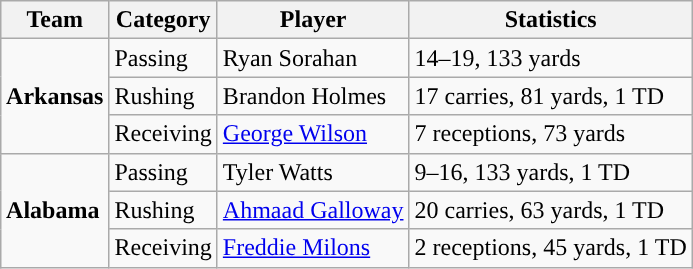<table class="wikitable" style="float: right;">
<tr>
<th>Team</th>
<th>Category</th>
<th>Player</th>
<th>Statistics</th>
</tr>
<tr>
<td rowspan=3><strong>Arkansas</strong></td>
<td>Passing</td>
<td>Ryan Sorahan</td>
<td>14–19, 133 yards</td>
</tr>
<tr>
<td>Rushing</td>
<td>Brandon Holmes</td>
<td>17 carries, 81 yards, 1 TD</td>
</tr>
<tr>
<td>Receiving</td>
<td><a href='#'>George Wilson</a></td>
<td>7 receptions, 73 yards</td>
</tr>
<tr>
<td rowspan=3><strong>Alabama</strong></td>
<td>Passing</td>
<td>Tyler Watts</td>
<td>9–16, 133 yards, 1 TD</td>
</tr>
<tr>
<td>Rushing</td>
<td><a href='#'>Ahmaad Galloway</a></td>
<td>20 carries, 63 yards, 1 TD</td>
</tr>
<tr>
<td>Receiving</td>
<td><a href='#'>Freddie Milons</a></td>
<td>2 receptions, 45 yards, 1 TD</td>
</tr>
</table>
